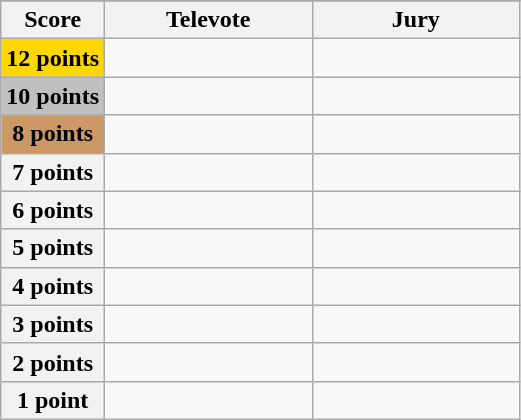<table class="wikitable">
<tr>
</tr>
<tr>
<th scope="col" width="20%">Score</th>
<th scope="col" width="40%">Televote</th>
<th scope="col" width="40%">Jury</th>
</tr>
<tr>
<th scope="row" style="background:gold">12 points</th>
<td></td>
<td></td>
</tr>
<tr>
<th scope="row" style="background:silver">10 points</th>
<td></td>
<td></td>
</tr>
<tr>
<th scope="row" style="background:#CC9966">8 points</th>
<td></td>
<td></td>
</tr>
<tr>
<th scope="row">7 points</th>
<td></td>
<td></td>
</tr>
<tr>
<th scope="row">6 points</th>
<td></td>
<td></td>
</tr>
<tr>
<th scope="row">5 points</th>
<td></td>
<td></td>
</tr>
<tr>
<th scope="row">4 points</th>
<td></td>
<td></td>
</tr>
<tr>
<th scope="row">3 points</th>
<td></td>
<td></td>
</tr>
<tr>
<th scope="row">2 points</th>
<td></td>
<td></td>
</tr>
<tr>
<th scope="row">1 point</th>
<td></td>
<td></td>
</tr>
</table>
